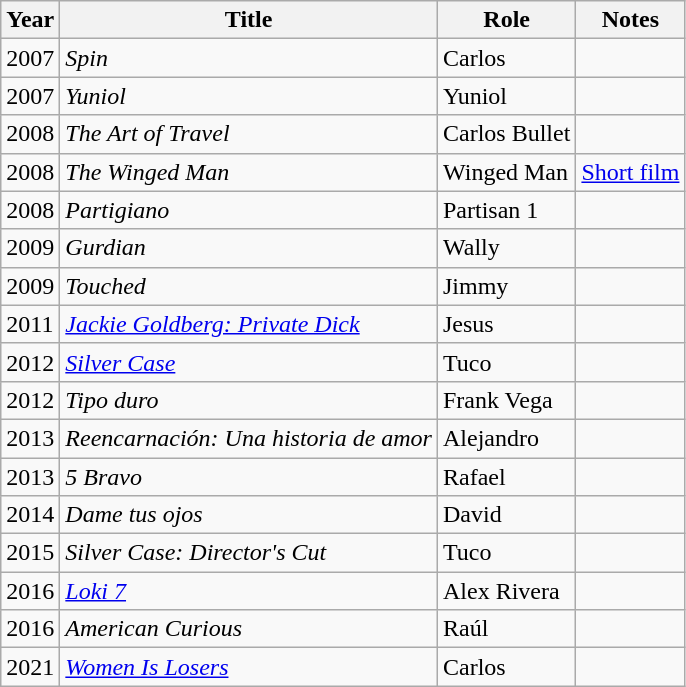<table class="wikitable sortable">
<tr>
<th>Year</th>
<th>Title</th>
<th>Role</th>
<th>Notes</th>
</tr>
<tr>
<td>2007</td>
<td><em>Spin</em></td>
<td>Carlos</td>
<td></td>
</tr>
<tr>
<td>2007</td>
<td><em>Yuniol</em></td>
<td>Yuniol</td>
<td></td>
</tr>
<tr>
<td>2008</td>
<td><em>The Art of Travel</em></td>
<td>Carlos Bullet</td>
<td></td>
</tr>
<tr>
<td>2008</td>
<td><em>The Winged Man</em></td>
<td>Winged Man</td>
<td><a href='#'>Short film</a></td>
</tr>
<tr>
<td>2008</td>
<td><em>Partigiano</em></td>
<td>Partisan 1</td>
<td></td>
</tr>
<tr>
<td>2009</td>
<td><em>Gurdian</em></td>
<td>Wally</td>
<td></td>
</tr>
<tr>
<td>2009</td>
<td><em>Touched</em></td>
<td>Jimmy</td>
<td></td>
</tr>
<tr>
<td>2011</td>
<td><em><a href='#'>Jackie Goldberg: Private Dick</a></em></td>
<td>Jesus</td>
<td></td>
</tr>
<tr>
<td>2012</td>
<td><em><a href='#'>Silver Case</a></em></td>
<td>Tuco</td>
<td></td>
</tr>
<tr>
<td>2012</td>
<td><em>Tipo duro</em></td>
<td>Frank Vega</td>
<td></td>
</tr>
<tr>
<td>2013</td>
<td><em>Reencarnación: Una historia de amor</em></td>
<td>Alejandro</td>
<td></td>
</tr>
<tr>
<td>2013</td>
<td><em>5 Bravo</em></td>
<td>Rafael</td>
<td></td>
</tr>
<tr>
<td>2014</td>
<td><em>Dame tus ojos</em></td>
<td>David</td>
<td></td>
</tr>
<tr>
<td>2015</td>
<td><em>Silver Case: Director's Cut</em></td>
<td>Tuco</td>
<td></td>
</tr>
<tr>
<td>2016</td>
<td><em><a href='#'>Loki 7</a></em></td>
<td>Alex Rivera</td>
<td></td>
</tr>
<tr>
<td>2016</td>
<td><em>American Curious</em></td>
<td>Raúl</td>
<td></td>
</tr>
<tr>
<td>2021</td>
<td><em><a href='#'>Women Is Losers</a></em></td>
<td>Carlos</td>
<td></td>
</tr>
</table>
